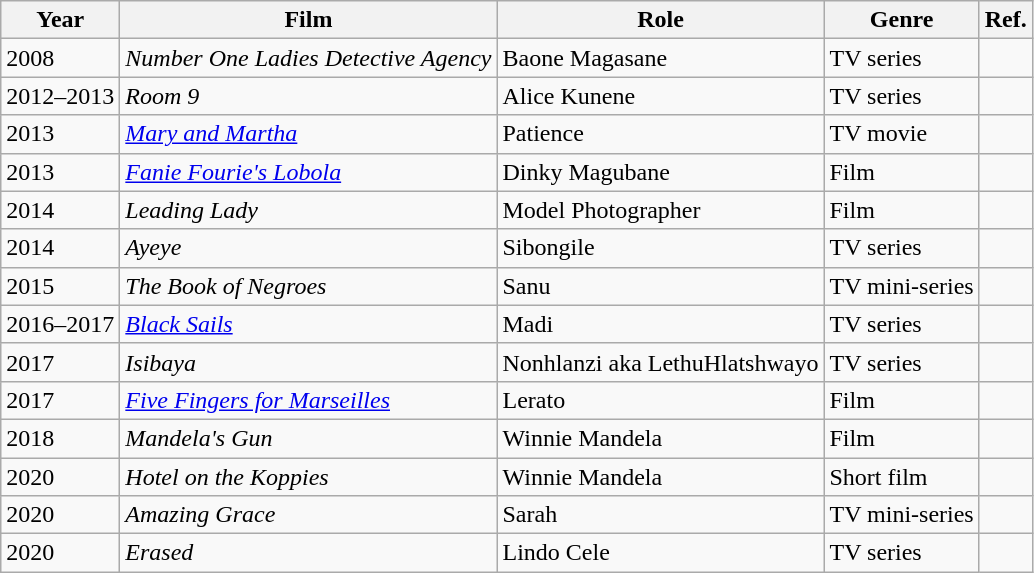<table class="wikitable">
<tr>
<th>Year</th>
<th>Film</th>
<th>Role</th>
<th>Genre</th>
<th>Ref.</th>
</tr>
<tr>
<td>2008</td>
<td><em>Number One Ladies Detective Agency</em></td>
<td>Baone Magasane</td>
<td>TV series</td>
<td></td>
</tr>
<tr>
<td>2012–2013</td>
<td><em>Room 9</em></td>
<td>Alice Kunene</td>
<td>TV series</td>
<td></td>
</tr>
<tr>
<td>2013</td>
<td><em><a href='#'>Mary and Martha</a></em></td>
<td>Patience</td>
<td>TV movie</td>
<td></td>
</tr>
<tr>
<td>2013</td>
<td><em><a href='#'>Fanie Fourie's Lobola</a></em></td>
<td>Dinky Magubane</td>
<td>Film</td>
<td></td>
</tr>
<tr>
<td>2014</td>
<td><em>Leading Lady</em></td>
<td>Model Photographer</td>
<td>Film</td>
<td></td>
</tr>
<tr>
<td>2014</td>
<td><em>Ayeye</em></td>
<td>Sibongile</td>
<td>TV series</td>
<td></td>
</tr>
<tr>
<td>2015</td>
<td><em>The Book of Negroes</em></td>
<td>Sanu</td>
<td>TV mini-series</td>
<td></td>
</tr>
<tr>
<td>2016–2017</td>
<td><em><a href='#'>Black Sails</a></em></td>
<td>Madi</td>
<td>TV series</td>
<td></td>
</tr>
<tr>
<td>2017</td>
<td><em>Isibaya</em></td>
<td>Nonhlanzi aka LethuHlatshwayo</td>
<td>TV series</td>
<td></td>
</tr>
<tr>
<td>2017</td>
<td><em><a href='#'>Five Fingers for Marseilles</a></em></td>
<td>Lerato</td>
<td>Film</td>
<td></td>
</tr>
<tr>
<td>2018</td>
<td><em>Mandela's Gun</em></td>
<td>Winnie Mandela</td>
<td>Film</td>
<td></td>
</tr>
<tr>
<td>2020</td>
<td><em>Hotel on the Koppies</em></td>
<td>Winnie Mandela</td>
<td>Short film</td>
<td></td>
</tr>
<tr>
<td>2020</td>
<td><em>Amazing Grace</em></td>
<td>Sarah</td>
<td>TV mini-series</td>
<td></td>
</tr>
<tr>
<td>2020</td>
<td><em>Erased</em></td>
<td>Lindo Cele</td>
<td>TV series</td>
<td></td>
</tr>
</table>
